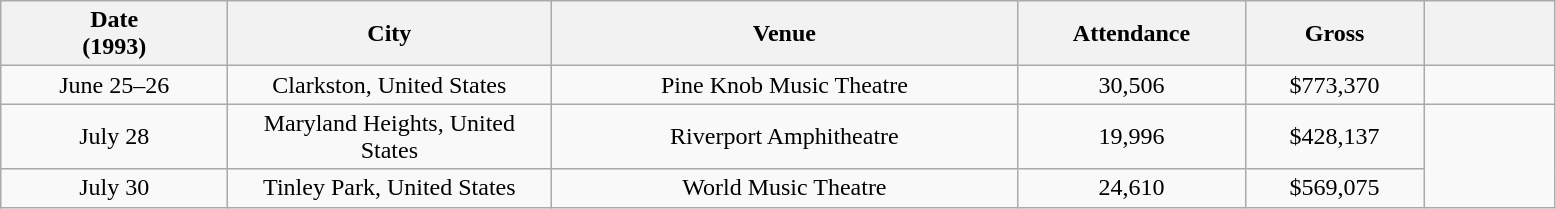<table class="wikitable sortable plainrowheaders" style="text-align:center;">
<tr>
<th scope="col" style="width:9em;">Date<br>(1993)</th>
<th scope="col" style="width:13em;">City</th>
<th scope="col" style="width:19em;">Venue</th>
<th scope="col" style="width:9em;">Attendance</th>
<th scope="col" style="width:7em;">Gross</th>
<th scope="col" style="width:5em;" class="unsortable"></th>
</tr>
<tr>
<td>June 25–26</td>
<td>Clarkston, United States</td>
<td>Pine Knob Music Theatre</td>
<td>30,506</td>
<td>$773,370</td>
<td></td>
</tr>
<tr>
<td>July 28</td>
<td>Maryland Heights, United States</td>
<td>Riverport Amphitheatre</td>
<td>19,996</td>
<td>$428,137</td>
<td rowspan="2"></td>
</tr>
<tr>
<td>July 30</td>
<td>Tinley Park, United States</td>
<td>World Music Theatre</td>
<td>24,610</td>
<td>$569,075</td>
</tr>
</table>
